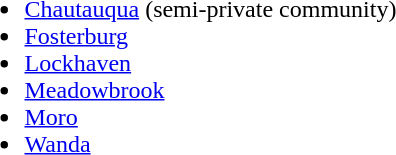<table>
<tr valign="top">
<td><br><ul><li><a href='#'>Chautauqua</a> (semi-private community)</li><li><a href='#'>Fosterburg</a></li><li><a href='#'>Lockhaven</a></li><li><a href='#'>Meadowbrook</a></li><li><a href='#'>Moro</a></li><li><a href='#'>Wanda</a></li></ul></td>
</tr>
</table>
